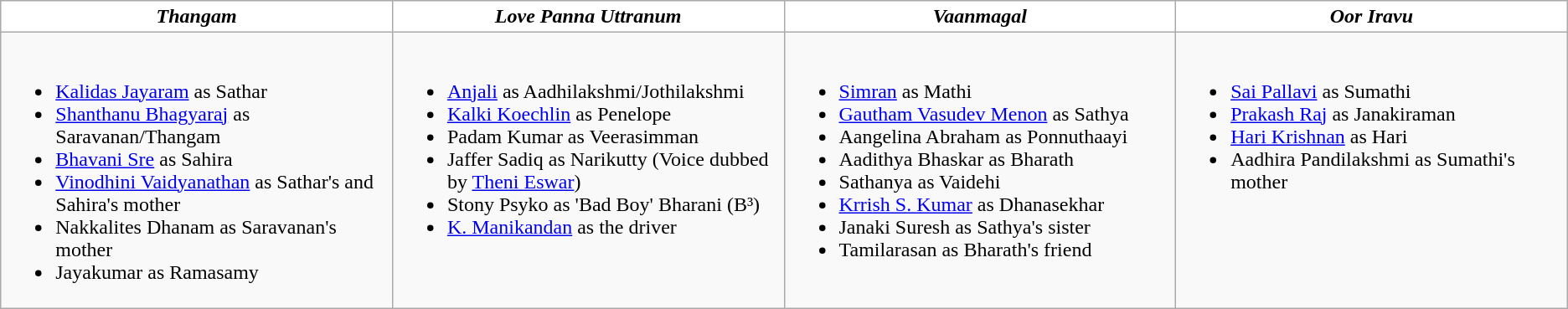<table class=wikitable>
<tr>
<th style="background:#ffffff; width:20%"><em>Thangam</em></th>
<th style="background:#ffffff; width:20%"><em>Love Panna Uttranum</em></th>
<th style="background:#ffffff; width:20%"><em>Vaanmagal</em></th>
<th style="background:#ffffff; width:20%"><em>Oor Iravu</em></th>
</tr>
<tr>
<td valign="top"><br><ul><li><a href='#'>Kalidas Jayaram</a> as Sathar</li><li><a href='#'>Shanthanu Bhagyaraj</a> as Saravanan/Thangam</li><li><a href='#'>Bhavani Sre</a> as Sahira</li><li><a href='#'>Vinodhini Vaidyanathan</a> as Sathar's and Sahira's mother</li><li>Nakkalites Dhanam as Saravanan's mother</li><li>Jayakumar as Ramasamy</li></ul></td>
<td valign="top"><br><ul><li><a href='#'>Anjali</a> as Aadhilakshmi/Jothilakshmi</li><li><a href='#'>Kalki Koechlin</a> as Penelope</li><li>Padam Kumar as Veerasimman</li><li>Jaffer Sadiq as Narikutty (Voice dubbed by <a href='#'>Theni Eswar</a>)</li><li>Stony Psyko as 'Bad Boy' Bharani (B³)</li><li><a href='#'>K. Manikandan</a> as the driver</li></ul></td>
<td valign="top"><br><ul><li><a href='#'>Simran</a> as Mathi</li><li><a href='#'>Gautham Vasudev Menon</a> as Sathya</li><li>Aangelina Abraham as Ponnuthaayi</li><li>Aadithya Bhaskar as Bharath</li><li>Sathanya as Vaidehi</li><li><a href='#'>Krrish S. Kumar</a> as Dhanasekhar</li><li>Janaki Suresh as Sathya's sister</li><li>Tamilarasan as Bharath's friend</li></ul></td>
<td valign="top"><br><ul><li><a href='#'>Sai Pallavi</a> as Sumathi</li><li><a href='#'>Prakash Raj</a> as Janakiraman</li><li><a href='#'>Hari Krishnan</a> as Hari</li><li>Aadhira Pandilakshmi as Sumathi's mother</li></ul></td>
</tr>
</table>
